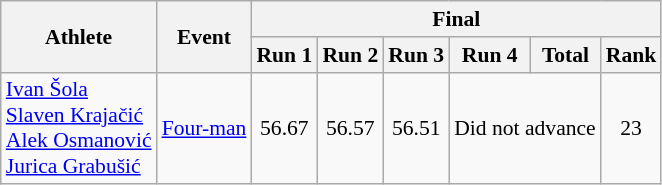<table class="wikitable" style="font-size:90%">
<tr>
<th rowspan="2">Athlete</th>
<th rowspan="2">Event</th>
<th colspan="6">Final</th>
</tr>
<tr>
<th>Run 1</th>
<th>Run 2</th>
<th>Run 3</th>
<th>Run 4</th>
<th>Total</th>
<th>Rank</th>
</tr>
<tr>
<td><a href='#'>Ivan Šola</a><br><a href='#'>Slaven Krajačić</a><br><a href='#'>Alek Osmanović</a><br><a href='#'>Jurica Grabušić</a></td>
<td><a href='#'>Four-man</a></td>
<td align="center">56.67</td>
<td align="center">56.57</td>
<td align="center">56.51</td>
<td colspan=2 align="center">Did not advance</td>
<td align="center">23</td>
</tr>
</table>
